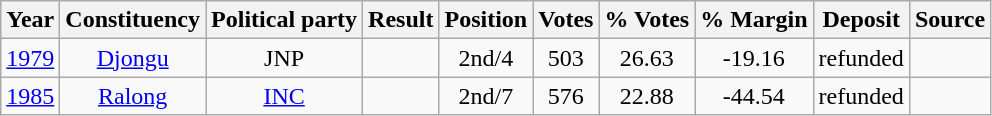<table class="wikitable sortable" style="text-align:center;">
<tr>
<th>Year</th>
<th>Constituency</th>
<th>Political party</th>
<th>Result</th>
<th>Position</th>
<th>Votes</th>
<th>% Votes</th>
<th>% Margin</th>
<th>Deposit</th>
<th>Source</th>
</tr>
<tr>
<td><a href='#'>1979</a></td>
<td><a href='#'>Djongu</a></td>
<td>JNP</td>
<td></td>
<td>2nd/4</td>
<td>503</td>
<td>26.63</td>
<td>-19.16</td>
<td>refunded</td>
<td></td>
</tr>
<tr>
<td><a href='#'>1985</a></td>
<td><a href='#'>Ralong</a></td>
<td><a href='#'>INC</a></td>
<td></td>
<td>2nd/7</td>
<td>576</td>
<td>22.88</td>
<td>-44.54</td>
<td>refunded</td>
<td></td>
</tr>
</table>
